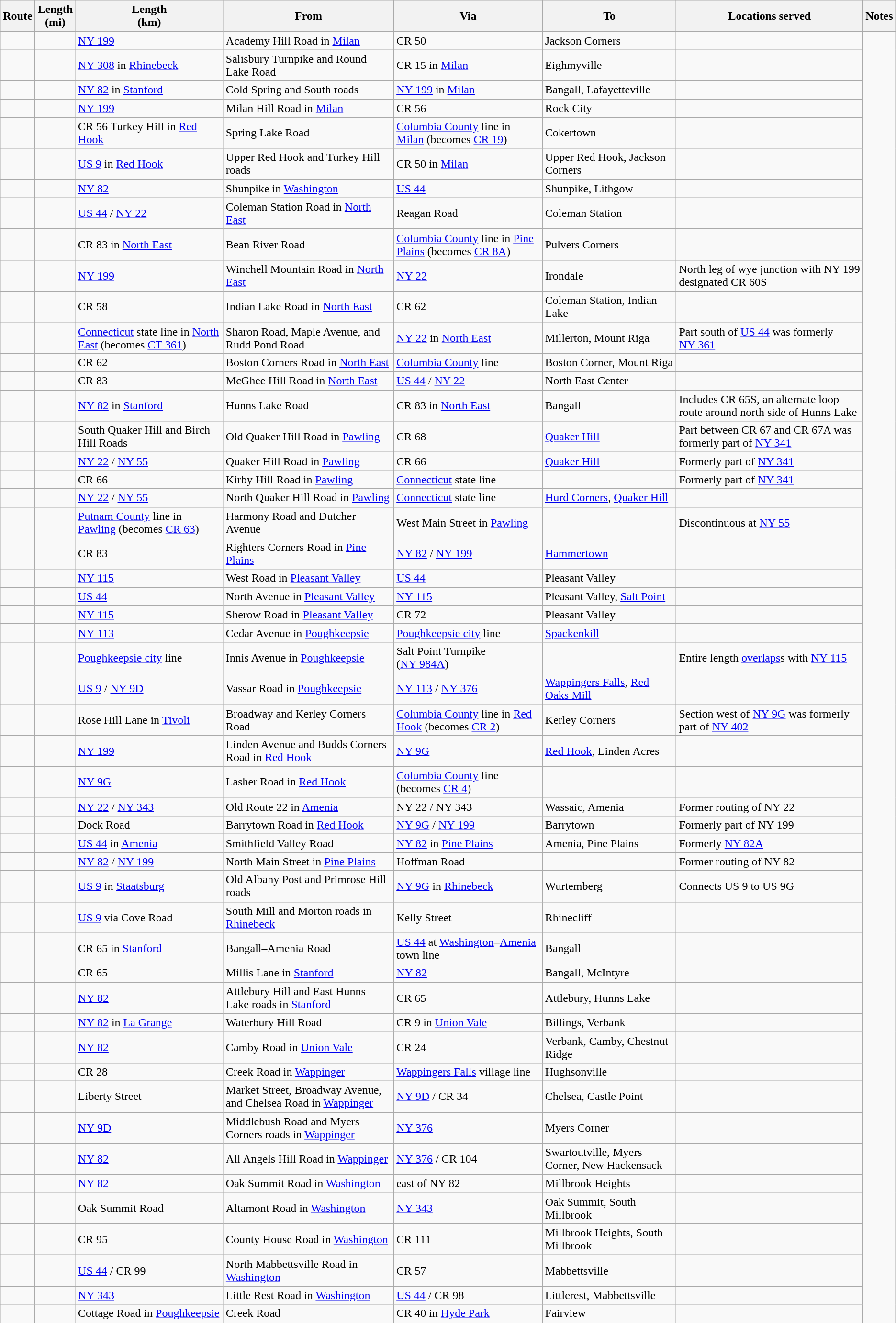<table class="wikitable sortable">
<tr>
<th>Route</th>
<th>Length<br>(mi)</th>
<th>Length<br>(km)</th>
<th class="unsortable">From</th>
<th class="unsortable">Via</th>
<th class="unsortable">To</th>
<th class="unsortable">Locations served</th>
<th class="unsortable">Notes</th>
</tr>
<tr>
<td id="51"></td>
<td></td>
<td><a href='#'>NY&nbsp;199</a></td>
<td>Academy Hill Road in <a href='#'>Milan</a></td>
<td>CR 50</td>
<td>Jackson Corners</td>
<td></td>
</tr>
<tr>
<td id="52"></td>
<td></td>
<td><a href='#'>NY&nbsp;308</a> in <a href='#'>Rhinebeck</a></td>
<td>Salisbury Turnpike and Round Lake Road</td>
<td>CR 15 in <a href='#'>Milan</a></td>
<td>Eighmyville</td>
<td></td>
</tr>
<tr>
<td id="53"></td>
<td></td>
<td><a href='#'>NY&nbsp;82</a> in <a href='#'>Stanford</a></td>
<td>Cold Spring and South roads</td>
<td><a href='#'>NY&nbsp;199</a> in <a href='#'>Milan</a></td>
<td>Bangall, Lafayetteville</td>
<td></td>
</tr>
<tr>
<td id="54"></td>
<td></td>
<td><a href='#'>NY&nbsp;199</a></td>
<td>Milan Hill Road in <a href='#'>Milan</a></td>
<td>CR 56</td>
<td>Rock City</td>
<td></td>
</tr>
<tr>
<td id="55"></td>
<td></td>
<td>CR 56 Turkey Hill in <a href='#'>Red Hook</a></td>
<td>Spring Lake Road</td>
<td><a href='#'>Columbia County</a> line in <a href='#'>Milan</a> (becomes <a href='#'>CR 19</a>)</td>
<td>Cokertown</td>
<td></td>
</tr>
<tr>
<td id="56"></td>
<td></td>
<td><a href='#'>US 9</a> in <a href='#'>Red Hook</a></td>
<td>Upper Red Hook and Turkey Hill roads</td>
<td>CR 50 in <a href='#'>Milan</a></td>
<td>Upper Red Hook, Jackson Corners</td>
<td></td>
</tr>
<tr>
<td id="57"></td>
<td></td>
<td><a href='#'>NY&nbsp;82</a></td>
<td>Shunpike in <a href='#'>Washington</a></td>
<td><a href='#'>US 44</a></td>
<td>Shunpike, Lithgow</td>
<td></td>
</tr>
<tr>
<td id="58"></td>
<td></td>
<td><a href='#'>US 44</a> / <a href='#'>NY&nbsp;22</a></td>
<td>Coleman Station Road in <a href='#'>North East</a></td>
<td>Reagan Road</td>
<td>Coleman Station</td>
<td></td>
</tr>
<tr>
<td id="59"></td>
<td></td>
<td>CR 83 in <a href='#'>North East</a></td>
<td>Bean River Road</td>
<td><a href='#'>Columbia County</a> line in <a href='#'>Pine Plains</a> (becomes <a href='#'>CR 8A</a>)</td>
<td>Pulvers Corners</td>
<td></td>
</tr>
<tr>
<td id="60"></td>
<td></td>
<td><a href='#'>NY&nbsp;199</a></td>
<td>Winchell Mountain Road in <a href='#'>North East</a></td>
<td><a href='#'>NY&nbsp;22</a></td>
<td>Irondale</td>
<td>North leg of wye junction with NY 199 designated CR 60S</td>
</tr>
<tr>
<td id="61"></td>
<td></td>
<td>CR 58</td>
<td>Indian Lake Road in <a href='#'>North East</a></td>
<td>CR 62</td>
<td>Coleman Station, Indian Lake</td>
<td></td>
</tr>
<tr>
<td id="62"></td>
<td></td>
<td><a href='#'>Connecticut</a> state line in <a href='#'>North East</a> (becomes <a href='#'>CT&nbsp;361</a>)</td>
<td>Sharon Road, Maple Avenue, and Rudd Pond Road</td>
<td><a href='#'>NY&nbsp;22</a> in <a href='#'>North East</a></td>
<td>Millerton, Mount Riga</td>
<td>Part south of <a href='#'>US 44</a> was formerly <a href='#'>NY&nbsp;361</a></td>
</tr>
<tr>
<td id="63"></td>
<td></td>
<td>CR 62</td>
<td>Boston Corners Road in <a href='#'>North East</a></td>
<td><a href='#'>Columbia County</a> line</td>
<td>Boston Corner, Mount Riga</td>
<td></td>
</tr>
<tr>
<td id="64"></td>
<td></td>
<td>CR 83</td>
<td>McGhee Hill Road in <a href='#'>North East</a></td>
<td><a href='#'>US 44</a> / <a href='#'>NY&nbsp;22</a></td>
<td>North East Center</td>
<td></td>
</tr>
<tr>
<td id="65"></td>
<td></td>
<td><a href='#'>NY&nbsp;82</a> in <a href='#'>Stanford</a></td>
<td>Hunns Lake Road</td>
<td>CR 83 in <a href='#'>North East</a></td>
<td>Bangall</td>
<td>Includes CR 65S, an alternate loop route around north side of Hunns Lake</td>
</tr>
<tr>
<td id="66"></td>
<td></td>
<td>South Quaker Hill and Birch Hill Roads</td>
<td>Old Quaker Hill Road in <a href='#'>Pawling</a></td>
<td>CR 68</td>
<td><a href='#'>Quaker Hill</a></td>
<td>Part between CR 67 and CR 67A was formerly part of <a href='#'>NY&nbsp;341</a></td>
</tr>
<tr>
<td id="67"></td>
<td></td>
<td><a href='#'>NY&nbsp;22</a> / <a href='#'>NY&nbsp;55</a></td>
<td>Quaker Hill Road in <a href='#'>Pawling</a></td>
<td>CR 66</td>
<td><a href='#'>Quaker Hill</a></td>
<td>Formerly part of <a href='#'>NY&nbsp;341</a></td>
</tr>
<tr>
<td id="67A"></td>
<td></td>
<td>CR 66</td>
<td>Kirby Hill Road in <a href='#'>Pawling</a></td>
<td><a href='#'>Connecticut</a> state line</td>
<td></td>
<td>Formerly part of <a href='#'>NY&nbsp;341</a></td>
</tr>
<tr>
<td id="68"></td>
<td></td>
<td><a href='#'>NY&nbsp;22</a> / <a href='#'>NY&nbsp;55</a></td>
<td>North Quaker Hill Road in <a href='#'>Pawling</a></td>
<td><a href='#'>Connecticut</a> state line</td>
<td><a href='#'>Hurd Corners</a>, <a href='#'>Quaker Hill</a></td>
<td></td>
</tr>
<tr>
<td id="69"></td>
<td></td>
<td><a href='#'>Putnam County</a> line in <a href='#'>Pawling</a> (becomes <a href='#'>CR 63</a>)</td>
<td>Harmony Road and Dutcher Avenue</td>
<td>West Main Street in <a href='#'>Pawling</a></td>
<td></td>
<td>Discontinuous at <a href='#'>NY&nbsp;55</a></td>
</tr>
<tr>
<td id="70"></td>
<td></td>
<td>CR 83</td>
<td>Righters Corners Road in <a href='#'>Pine Plains</a></td>
<td><a href='#'>NY&nbsp;82</a> / <a href='#'>NY&nbsp;199</a></td>
<td><a href='#'>Hammertown</a></td>
<td></td>
</tr>
<tr>
<td id="71"></td>
<td></td>
<td><a href='#'>NY&nbsp;115</a></td>
<td>West Road in <a href='#'>Pleasant Valley</a></td>
<td><a href='#'>US 44</a></td>
<td>Pleasant Valley</td>
<td></td>
</tr>
<tr>
<td id="72"></td>
<td></td>
<td><a href='#'>US 44</a></td>
<td>North Avenue in <a href='#'>Pleasant Valley</a></td>
<td><a href='#'>NY&nbsp;115</a></td>
<td>Pleasant Valley, <a href='#'>Salt Point</a></td>
<td></td>
</tr>
<tr>
<td id="73"></td>
<td></td>
<td><a href='#'>NY&nbsp;115</a></td>
<td>Sherow Road in <a href='#'>Pleasant Valley</a></td>
<td>CR 72</td>
<td>Pleasant Valley</td>
<td></td>
</tr>
<tr>
<td id="74"></td>
<td></td>
<td><a href='#'>NY&nbsp;113</a></td>
<td>Cedar Avenue in <a href='#'>Poughkeepsie</a></td>
<td><a href='#'>Poughkeepsie city</a> line</td>
<td><a href='#'>Spackenkill</a></td>
<td></td>
</tr>
<tr>
<td id="75"></td>
<td></td>
<td><a href='#'>Poughkeepsie city</a> line</td>
<td>Innis Avenue in <a href='#'>Poughkeepsie</a></td>
<td>Salt Point Turnpike (<a href='#'>NY&nbsp;984A</a>)</td>
<td></td>
<td>Entire length <a href='#'>overlaps</a>s with <a href='#'>NY&nbsp;115</a></td>
</tr>
<tr>
<td id="77"></td>
<td></td>
<td><a href='#'>US 9</a> / <a href='#'>NY&nbsp;9D</a></td>
<td>Vassar Road in <a href='#'>Poughkeepsie</a></td>
<td><a href='#'>NY&nbsp;113</a> / <a href='#'>NY&nbsp;376</a></td>
<td><a href='#'>Wappingers Falls</a>, <a href='#'>Red Oaks Mill</a></td>
<td></td>
</tr>
<tr>
<td id="78"></td>
<td></td>
<td>Rose Hill Lane in <a href='#'>Tivoli</a></td>
<td>Broadway and Kerley Corners Road</td>
<td><a href='#'>Columbia County</a> line in <a href='#'>Red Hook</a> (becomes <a href='#'>CR 2</a>)</td>
<td>Kerley Corners</td>
<td>Section west of <a href='#'>NY 9G</a> was formerly part of <a href='#'>NY 402</a></td>
</tr>
<tr>
<td id="79"></td>
<td></td>
<td><a href='#'>NY&nbsp;199</a></td>
<td>Linden Avenue and Budds Corners Road in <a href='#'>Red Hook</a></td>
<td><a href='#'>NY&nbsp;9G</a></td>
<td><a href='#'>Red Hook</a>, Linden Acres</td>
<td></td>
</tr>
<tr>
<td id="80"></td>
<td></td>
<td><a href='#'>NY&nbsp;9G</a></td>
<td>Lasher Road in <a href='#'>Red Hook</a></td>
<td><a href='#'>Columbia County</a> line (becomes <a href='#'>CR 4</a>)</td>
<td></td>
<td></td>
</tr>
<tr>
<td id="81"></td>
<td></td>
<td><a href='#'>NY&nbsp;22</a> / <a href='#'>NY&nbsp;343</a></td>
<td>Old Route 22 in <a href='#'>Amenia</a></td>
<td>NY 22 / NY 343</td>
<td>Wassaic, Amenia</td>
<td>Former routing of NY 22</td>
</tr>
<tr>
<td id="82"></td>
<td></td>
<td>Dock Road</td>
<td>Barrytown Road in <a href='#'>Red Hook</a></td>
<td><a href='#'>NY&nbsp;9G</a> / <a href='#'>NY&nbsp;199</a></td>
<td>Barrytown</td>
<td>Formerly part of NY 199</td>
</tr>
<tr>
<td id="83"></td>
<td></td>
<td><a href='#'>US 44</a> in <a href='#'>Amenia</a></td>
<td>Smithfield Valley Road</td>
<td><a href='#'>NY&nbsp;82</a> in <a href='#'>Pine Plains</a></td>
<td>Amenia, Pine Plains</td>
<td>Formerly <a href='#'>NY&nbsp;82A</a></td>
</tr>
<tr>
<td id="83A"></td>
<td></td>
<td><a href='#'>NY&nbsp;82</a> / <a href='#'>NY&nbsp;199</a></td>
<td>North Main Street in <a href='#'>Pine Plains</a></td>
<td>Hoffman Road</td>
<td></td>
<td>Former routing of NY 82</td>
</tr>
<tr>
<td id="84"></td>
<td></td>
<td><a href='#'>US 9</a> in <a href='#'>Staatsburg</a></td>
<td>Old Albany Post and Primrose Hill roads</td>
<td><a href='#'>NY&nbsp;9G</a> in <a href='#'>Rhinebeck</a></td>
<td>Wurtemberg</td>
<td>Connects US 9 to US 9G</td>
</tr>
<tr>
<td id="85"></td>
<td></td>
<td><a href='#'>US 9</a> via Cove Road</td>
<td>South Mill and Morton roads in <a href='#'>Rhinebeck</a></td>
<td>Kelly Street</td>
<td>Rhinecliff</td>
<td></td>
</tr>
<tr>
<td id="86"></td>
<td></td>
<td>CR 65 in <a href='#'>Stanford</a></td>
<td>Bangall–Amenia Road</td>
<td><a href='#'>US 44</a> at <a href='#'>Washington</a>–<a href='#'>Amenia</a> town line</td>
<td>Bangall</td>
<td></td>
</tr>
<tr>
<td id="87"></td>
<td></td>
<td>CR 65</td>
<td>Millis Lane in <a href='#'>Stanford</a></td>
<td><a href='#'>NY&nbsp;82</a></td>
<td>Bangall, McIntyre</td>
<td></td>
</tr>
<tr>
<td id="88"></td>
<td></td>
<td><a href='#'>NY&nbsp;82</a></td>
<td>Attlebury Hill and East Hunns Lake roads in <a href='#'>Stanford</a></td>
<td>CR 65</td>
<td>Attlebury, Hunns Lake</td>
<td></td>
</tr>
<tr>
<td id="89"></td>
<td></td>
<td><a href='#'>NY&nbsp;82</a> in <a href='#'>La Grange</a></td>
<td>Waterbury Hill Road</td>
<td>CR 9 in <a href='#'>Union Vale</a></td>
<td>Billings, Verbank</td>
<td></td>
</tr>
<tr>
<td id="90"></td>
<td></td>
<td><a href='#'>NY&nbsp;82</a></td>
<td>Camby Road in <a href='#'>Union Vale</a></td>
<td>CR 24</td>
<td>Verbank, Camby, Chestnut Ridge</td>
<td></td>
</tr>
<tr>
<td id="91"></td>
<td></td>
<td>CR 28</td>
<td>Creek Road in <a href='#'>Wappinger</a></td>
<td><a href='#'>Wappingers Falls</a> village line</td>
<td>Hughsonville</td>
<td></td>
</tr>
<tr>
<td id="92"></td>
<td></td>
<td>Liberty Street</td>
<td>Market Street, Broadway Avenue, and Chelsea Road in <a href='#'>Wappinger</a></td>
<td><a href='#'>NY&nbsp;9D</a> / CR 34</td>
<td>Chelsea, Castle Point</td>
<td></td>
</tr>
<tr>
<td id="93"></td>
<td></td>
<td><a href='#'>NY&nbsp;9D</a></td>
<td>Middlebush Road and Myers Corners roads in <a href='#'>Wappinger</a></td>
<td><a href='#'>NY&nbsp;376</a></td>
<td>Myers Corner</td>
<td></td>
</tr>
<tr>
<td id="94"></td>
<td></td>
<td><a href='#'>NY&nbsp;82</a></td>
<td>All Angels Hill Road in <a href='#'>Wappinger</a></td>
<td><a href='#'>NY&nbsp;376</a> / CR 104</td>
<td>Swartoutville, Myers Corner, New Hackensack</td>
<td></td>
</tr>
<tr>
<td id="95"></td>
<td></td>
<td><a href='#'>NY&nbsp;82</a></td>
<td>Oak Summit Road in <a href='#'>Washington</a></td>
<td> east of NY 82</td>
<td>Millbrook Heights</td>
<td></td>
</tr>
<tr>
<td id="96"></td>
<td></td>
<td>Oak Summit Road</td>
<td>Altamont Road in <a href='#'>Washington</a></td>
<td><a href='#'>NY&nbsp;343</a></td>
<td>Oak Summit, South Millbrook</td>
<td></td>
</tr>
<tr>
<td id="97"></td>
<td></td>
<td>CR 95</td>
<td>County House Road in <a href='#'>Washington</a></td>
<td>CR 111</td>
<td>Millbrook Heights, South Millbrook</td>
<td></td>
</tr>
<tr>
<td id="98"></td>
<td></td>
<td><a href='#'>US 44</a> / CR 99</td>
<td>North Mabbettsville Road in <a href='#'>Washington</a></td>
<td>CR 57</td>
<td>Mabbettsville</td>
<td></td>
</tr>
<tr>
<td id="99"></td>
<td></td>
<td><a href='#'>NY&nbsp;343</a></td>
<td>Little Rest Road in <a href='#'>Washington</a></td>
<td><a href='#'>US 44</a> / CR 98</td>
<td>Littlerest, Mabbettsville</td>
<td></td>
</tr>
<tr>
<td id="100"></td>
<td></td>
<td>Cottage Road in <a href='#'>Poughkeepsie</a></td>
<td>Creek Road</td>
<td>CR 40 in <a href='#'>Hyde Park</a></td>
<td>Fairview</td>
<td></td>
</tr>
</table>
